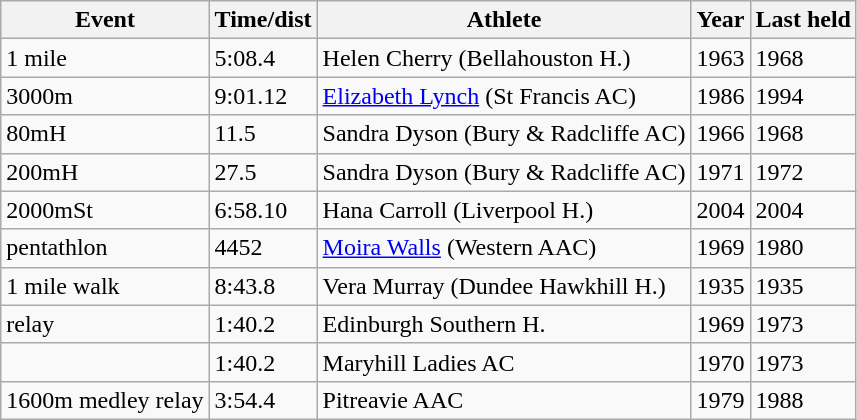<table class="wikitable">
<tr>
<th>Event</th>
<th>Time/dist</th>
<th>Athlete</th>
<th>Year</th>
<th>Last held</th>
</tr>
<tr>
<td>1 mile</td>
<td>5:08.4</td>
<td>Helen Cherry (Bellahouston H.)</td>
<td>1963</td>
<td>1968</td>
</tr>
<tr>
<td>3000m</td>
<td>9:01.12</td>
<td><a href='#'>Elizabeth Lynch</a> (St Francis AC)</td>
<td>1986</td>
<td>1994</td>
</tr>
<tr>
<td>80mH</td>
<td>11.5</td>
<td>Sandra Dyson (Bury & Radcliffe AC)</td>
<td>1966</td>
<td>1968</td>
</tr>
<tr>
<td>200mH</td>
<td>27.5</td>
<td>Sandra Dyson (Bury & Radcliffe AC)</td>
<td>1971</td>
<td>1972</td>
</tr>
<tr>
<td>2000mSt</td>
<td>6:58.10</td>
<td>Hana Carroll (Liverpool H.)</td>
<td>2004</td>
<td>2004</td>
</tr>
<tr>
<td>pentathlon</td>
<td>4452</td>
<td><a href='#'>Moira Walls</a> (Western AAC)</td>
<td>1969</td>
<td>1980</td>
</tr>
<tr>
<td>1 mile walk</td>
<td>8:43.8</td>
<td>Vera Murray (Dundee Hawkhill H.)</td>
<td>1935</td>
<td>1935</td>
</tr>
<tr>
<td> relay</td>
<td>1:40.2</td>
<td>Edinburgh Southern H.</td>
<td>1969</td>
<td>1973</td>
</tr>
<tr>
<td></td>
<td>1:40.2</td>
<td>Maryhill Ladies AC</td>
<td>1970</td>
<td>1973</td>
</tr>
<tr>
<td>1600m medley relay</td>
<td>3:54.4</td>
<td>Pitreavie AAC</td>
<td>1979</td>
<td>1988</td>
</tr>
</table>
